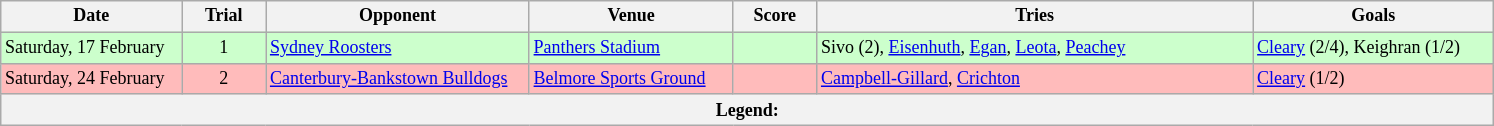<table style="font-size:75%;" class="wikitable">
<tr>
<th width="115">Date</th>
<th width="50">Trial</th>
<th width="170">Opponent</th>
<th width="130">Venue</th>
<th width="50">Score</th>
<th width="285">Tries</th>
<th width="155">Goals</th>
</tr>
<tr bgcolor=#CCFFCC>
<td>Saturday, 17 February</td>
<td style="text-align:center;">1</td>
<td> <a href='#'>Sydney Roosters</a></td>
<td><a href='#'>Panthers Stadium</a></td>
<td style="text-align:center;"></td>
<td>Sivo (2), <a href='#'>Eisenhuth</a>, <a href='#'>Egan</a>, <a href='#'>Leota</a>, <a href='#'>Peachey</a></td>
<td><a href='#'>Cleary</a> (2/4), Keighran (1/2)</td>
</tr>
<tr bgcolor=#FFBBBB>
<td>Saturday, 24 February</td>
<td style="text-align:center;">2</td>
<td> <a href='#'>Canterbury-Bankstown Bulldogs</a></td>
<td><a href='#'>Belmore Sports Ground</a></td>
<td style="text-align:center;"></td>
<td><a href='#'>Campbell-Gillard</a>, <a href='#'>Crichton</a></td>
<td><a href='#'>Cleary</a> (1/2)</td>
</tr>
<tr>
<th colspan="7"><strong>Legend</strong>:   </th>
</tr>
</table>
